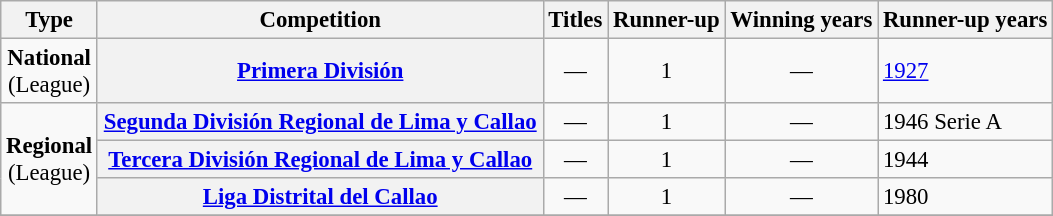<table class="wikitable plainrowheaders" style="font-size:95%; text-align:center;">
<tr>
<th>Type</th>
<th width=290px>Competition</th>
<th>Titles</th>
<th>Runner-up</th>
<th>Winning years</th>
<th>Runner-up years</th>
</tr>
<tr>
<td rowspan=1><strong>National</strong><br>(League)</td>
<th scope=col><a href='#'>Primera División</a></th>
<td style="text-align:center;">—</td>
<td>1</td>
<td style="text-align:center;">—</td>
<td align="left"><a href='#'>1927</a></td>
</tr>
<tr>
<td rowspan=3><strong>Regional</strong><br>(League)</td>
<th scope=col><a href='#'>Segunda División Regional de Lima y Callao</a></th>
<td style="text-align:center;">—</td>
<td>1</td>
<td style="text-align:center;">—</td>
<td align="left">1946 Serie A</td>
</tr>
<tr>
<th scope=col><a href='#'>Tercera División Regional de Lima y Callao</a></th>
<td style="text-align:center;">—</td>
<td>1</td>
<td style="text-align:center;">—</td>
<td align="left">1944</td>
</tr>
<tr>
<th scope=col><a href='#'>Liga Distrital del Callao</a></th>
<td style="text-align:center;">—</td>
<td>1</td>
<td style="text-align:center;">—</td>
<td align="left">1980</td>
</tr>
<tr>
</tr>
</table>
